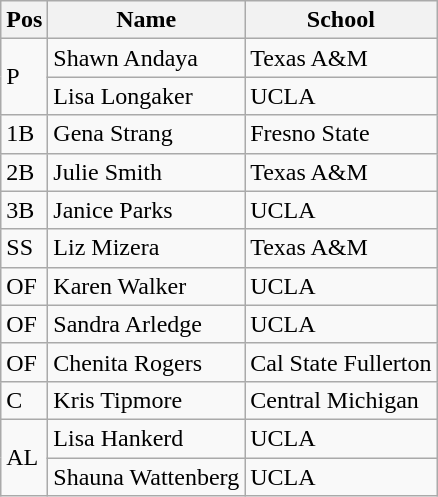<table class=wikitable>
<tr>
<th>Pos</th>
<th>Name</th>
<th>School</th>
</tr>
<tr>
<td rowspan=2>P</td>
<td>Shawn Andaya</td>
<td>Texas A&M</td>
</tr>
<tr>
<td>Lisa Longaker</td>
<td>UCLA</td>
</tr>
<tr>
<td>1B</td>
<td>Gena Strang</td>
<td>Fresno State</td>
</tr>
<tr>
<td>2B</td>
<td>Julie Smith</td>
<td>Texas A&M</td>
</tr>
<tr>
<td>3B</td>
<td>Janice Parks</td>
<td>UCLA</td>
</tr>
<tr>
<td>SS</td>
<td>Liz Mizera</td>
<td>Texas A&M</td>
</tr>
<tr>
<td>OF</td>
<td>Karen Walker</td>
<td>UCLA</td>
</tr>
<tr>
<td>OF</td>
<td>Sandra Arledge</td>
<td>UCLA</td>
</tr>
<tr>
<td>OF</td>
<td>Chenita Rogers</td>
<td>Cal State Fullerton</td>
</tr>
<tr>
<td>C</td>
<td>Kris Tipmore</td>
<td>Central Michigan</td>
</tr>
<tr>
<td rowspan=2>AL</td>
<td>Lisa Hankerd</td>
<td>UCLA</td>
</tr>
<tr>
<td>Shauna Wattenberg</td>
<td>UCLA</td>
</tr>
</table>
